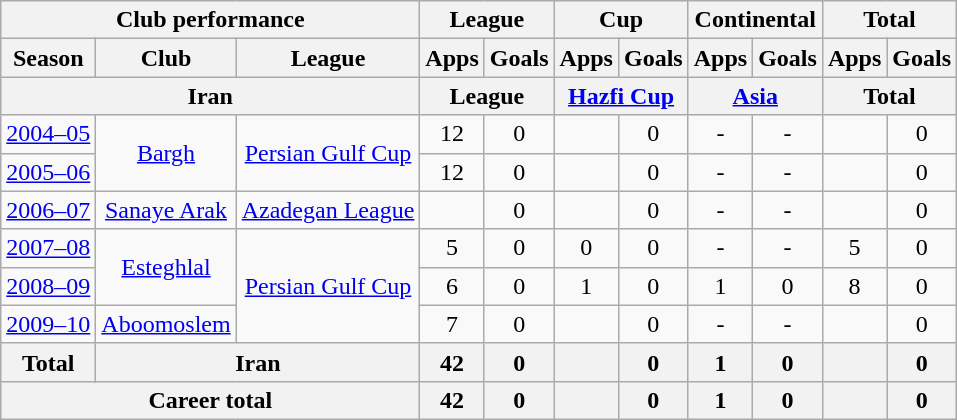<table class="wikitable" style="text-align:center">
<tr>
<th colspan=3>Club performance</th>
<th colspan=2>League</th>
<th colspan=2>Cup</th>
<th colspan=2>Continental</th>
<th colspan=2>Total</th>
</tr>
<tr>
<th>Season</th>
<th>Club</th>
<th>League</th>
<th>Apps</th>
<th>Goals</th>
<th>Apps</th>
<th>Goals</th>
<th>Apps</th>
<th>Goals</th>
<th>Apps</th>
<th>Goals</th>
</tr>
<tr>
<th colspan=3>Iran</th>
<th colspan=2>League</th>
<th colspan=2><a href='#'>Hazfi Cup</a></th>
<th colspan=2><a href='#'>Asia</a></th>
<th colspan=2>Total</th>
</tr>
<tr>
<td><a href='#'>2004–05</a></td>
<td rowspan="2"><a href='#'>Bargh</a></td>
<td rowspan="2"><a href='#'>Persian Gulf Cup</a></td>
<td>12</td>
<td>0</td>
<td></td>
<td>0</td>
<td>-</td>
<td>-</td>
<td></td>
<td>0</td>
</tr>
<tr>
<td><a href='#'>2005–06</a></td>
<td>12</td>
<td>0</td>
<td></td>
<td>0</td>
<td>-</td>
<td>-</td>
<td></td>
<td>0</td>
</tr>
<tr>
<td><a href='#'>2006–07</a></td>
<td rowspan="1"><a href='#'>Sanaye Arak</a></td>
<td rowspan="1"><a href='#'>Azadegan League</a></td>
<td></td>
<td>0</td>
<td></td>
<td>0</td>
<td>-</td>
<td>-</td>
<td></td>
<td>0</td>
</tr>
<tr>
<td><a href='#'>2007–08</a></td>
<td rowspan="2"><a href='#'>Esteghlal</a></td>
<td rowspan="3"><a href='#'>Persian Gulf Cup</a></td>
<td>5</td>
<td>0</td>
<td>0</td>
<td>0</td>
<td>-</td>
<td>-</td>
<td>5</td>
<td>0</td>
</tr>
<tr>
<td><a href='#'>2008–09</a></td>
<td>6</td>
<td>0</td>
<td>1</td>
<td>0</td>
<td>1</td>
<td>0</td>
<td>8</td>
<td>0</td>
</tr>
<tr>
<td><a href='#'>2009–10</a></td>
<td rowspan="1"><a href='#'>Aboomoslem</a></td>
<td>7</td>
<td>0</td>
<td></td>
<td>0</td>
<td>-</td>
<td>-</td>
<td></td>
<td>0</td>
</tr>
<tr>
<th rowspan=1>Total</th>
<th colspan=2>Iran</th>
<th>42</th>
<th>0</th>
<th></th>
<th>0</th>
<th>1</th>
<th>0</th>
<th></th>
<th>0</th>
</tr>
<tr>
<th colspan=3>Career total</th>
<th>42</th>
<th>0</th>
<th></th>
<th>0</th>
<th>1</th>
<th>0</th>
<th></th>
<th>0</th>
</tr>
</table>
